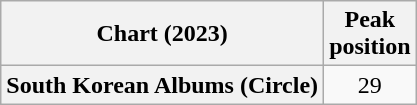<table class="wikitable plainrowheaders" style="text-align:center">
<tr>
<th scope="col">Chart (2023)</th>
<th scope="col">Peak<br>position</th>
</tr>
<tr>
<th scope="row">South Korean Albums (Circle)</th>
<td>29</td>
</tr>
</table>
